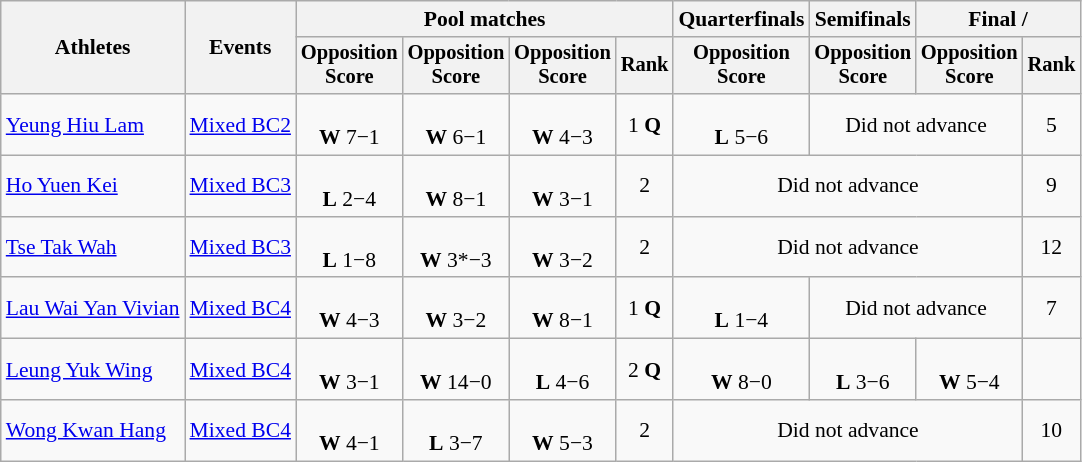<table class=wikitable style="font-size:90%">
<tr>
<th rowspan="2">Athletes</th>
<th rowspan="2">Events</th>
<th colspan="4">Pool matches</th>
<th>Quarterfinals</th>
<th>Semifinals</th>
<th colspan=2>Final / </th>
</tr>
<tr style="font-size:95%">
<th>Opposition<br>Score</th>
<th>Opposition<br>Score</th>
<th>Opposition<br>Score</th>
<th>Rank</th>
<th>Opposition<br>Score</th>
<th>Opposition<br>Score</th>
<th>Opposition<br>Score</th>
<th>Rank</th>
</tr>
<tr align=center>
<td align=left><a href='#'>Yeung Hiu Lam</a></td>
<td align=left><a href='#'>Mixed BC2</a></td>
<td><br><strong>W</strong> 7−1</td>
<td><br><strong>W</strong> 6−1</td>
<td><br><strong>W</strong> 4−3</td>
<td>1 <strong>Q</strong></td>
<td><br><strong>L</strong> 5−6</td>
<td colspan="2">Did not advance</td>
<td>5</td>
</tr>
<tr align="center">
<td align="left"><a href='#'>Ho Yuen Kei</a></td>
<td align="left"><a href='#'>Mixed BC3</a></td>
<td><br><strong>L</strong> 2−4</td>
<td><br><strong>W</strong> 8−1</td>
<td><br><strong>W</strong> 3−1</td>
<td>2</td>
<td colspan="3">Did not advance</td>
<td>9</td>
</tr>
<tr align="center">
<td align="left"><a href='#'>Tse Tak Wah</a></td>
<td align="left"><a href='#'>Mixed BC3</a></td>
<td><br><strong>L</strong> 1−8</td>
<td><br><strong>W</strong> 3*−3</td>
<td><br><strong>W</strong> 3−2</td>
<td>2</td>
<td colspan="3">Did not advance</td>
<td>12</td>
</tr>
<tr align=center>
<td align=left><a href='#'>Lau Wai Yan Vivian</a></td>
<td align=left><a href='#'>Mixed BC4</a></td>
<td><br><strong>W</strong> 4−3</td>
<td><br><strong>W</strong> 3−2</td>
<td><br><strong>W</strong> 8−1</td>
<td>1 <strong>Q</strong></td>
<td><br><strong>L</strong> 1−4</td>
<td colspan="2">Did not advance</td>
<td>7</td>
</tr>
<tr align=center>
<td align=left><a href='#'>Leung Yuk Wing</a></td>
<td align=left><a href='#'>Mixed BC4</a></td>
<td><br><strong>W</strong> 3−1</td>
<td><br><strong>W</strong> 14−0</td>
<td><br><strong>L</strong> 4−6</td>
<td>2 <strong>Q</strong></td>
<td><br><strong>W</strong> 8−0</td>
<td><br><strong>L</strong> 3−6</td>
<td><br><strong>W</strong> 5−4</td>
<td></td>
</tr>
<tr align=center>
<td align=left><a href='#'>Wong Kwan Hang</a></td>
<td align=left><a href='#'>Mixed BC4</a></td>
<td><br><strong>W</strong> 4−1</td>
<td><br><strong>L</strong> 3−7</td>
<td><br><strong>W</strong> 5−3</td>
<td>2</td>
<td colspan="3">Did not advance</td>
<td>10</td>
</tr>
</table>
